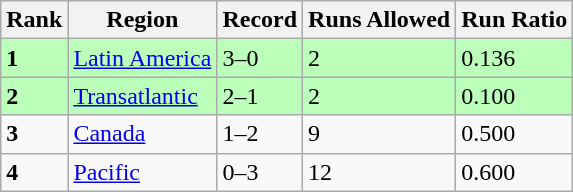<table class="wikitable">
<tr>
<th>Rank</th>
<th>Region</th>
<th>Record</th>
<th>Runs Allowed</th>
<th>Run Ratio</th>
</tr>
<tr bgcolor=#bbffbb>
<td><strong>1</strong></td>
<td> <a href='#'>Latin America</a></td>
<td>3–0</td>
<td>2</td>
<td>0.136</td>
</tr>
<tr bgcolor=#bbffbb>
<td><strong>2</strong></td>
<td> <a href='#'>Transatlantic</a></td>
<td>2–1</td>
<td>2</td>
<td>0.100</td>
</tr>
<tr>
<td><strong>3</strong></td>
<td> <a href='#'>Canada</a></td>
<td>1–2</td>
<td>9</td>
<td>0.500</td>
</tr>
<tr>
<td><strong>4</strong></td>
<td> <a href='#'>Pacific</a></td>
<td>0–3</td>
<td>12</td>
<td>0.600</td>
</tr>
</table>
